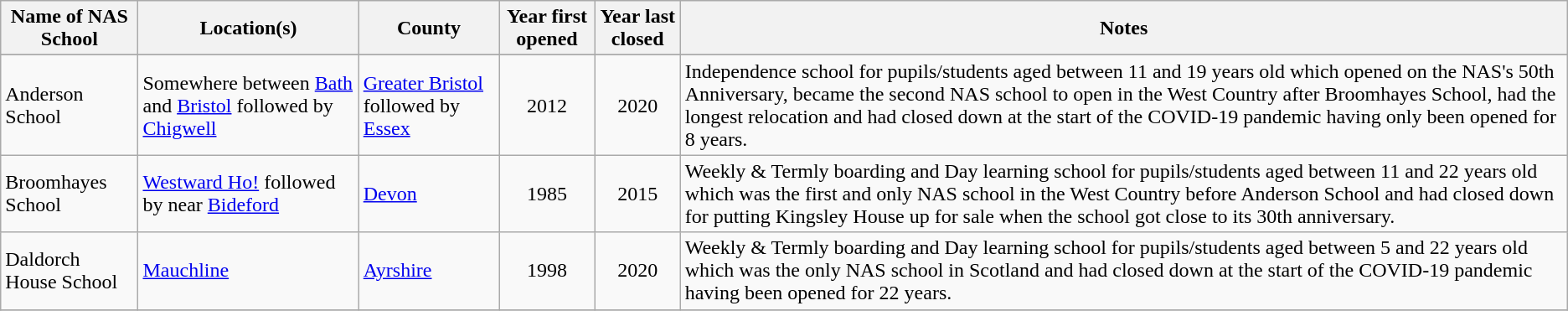<table class="wikitable sortable">
<tr>
<th>Name of NAS School</th>
<th>Location(s)</th>
<th>County</th>
<th>Year first opened</th>
<th>Year last closed</th>
<th>Notes</th>
</tr>
<tr>
</tr>
<tr>
<td>Anderson School</td>
<td>Somewhere between <a href='#'>Bath</a> and <a href='#'>Bristol</a> followed by <a href='#'>Chigwell</a></td>
<td><a href='#'>Greater Bristol</a> followed by <a href='#'>Essex</a></td>
<td ALIGN="center">2012</td>
<td ALIGN="center">2020</td>
<td>Independence school for pupils/students aged between 11 and 19 years old which opened on the NAS's 50th Anniversary, became the second NAS school to open in the West Country after Broomhayes School, had the longest relocation and had closed down at the start of the COVID-19 pandemic having only been opened for 8 years.</td>
</tr>
<tr>
<td>Broomhayes School</td>
<td><a href='#'>Westward Ho!</a> followed by near <a href='#'>Bideford</a></td>
<td><a href='#'>Devon</a></td>
<td ALIGN="center">1985</td>
<td ALIGN="center">2015</td>
<td>Weekly & Termly boarding and Day learning school for pupils/students aged between 11 and 22 years old which was the first and only NAS school in the West Country before Anderson School and had closed down for putting Kingsley House up for sale when the school got close to its 30th anniversary.</td>
</tr>
<tr>
<td>Daldorch House School</td>
<td><a href='#'>Mauchline</a></td>
<td><a href='#'>Ayrshire</a></td>
<td ALIGN="center">1998</td>
<td ALIGN="center">2020</td>
<td>Weekly & Termly boarding and Day learning school for pupils/students aged between 5 and 22 years old which was the only NAS school in Scotland and had closed down at the start of the COVID-19 pandemic having been opened for 22 years.</td>
</tr>
<tr>
</tr>
</table>
